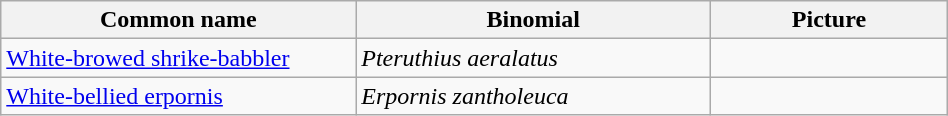<table width=50% class="wikitable">
<tr>
<th width=30%>Common name</th>
<th width=30%>Binomial</th>
<th width=20%>Picture</th>
</tr>
<tr>
<td><a href='#'>White-browed shrike-babbler</a></td>
<td><em>Pteruthius aeralatus</em></td>
<td></td>
</tr>
<tr>
<td><a href='#'>White-bellied erpornis</a></td>
<td><em>Erpornis zantholeuca</em></td>
<td></td>
</tr>
</table>
